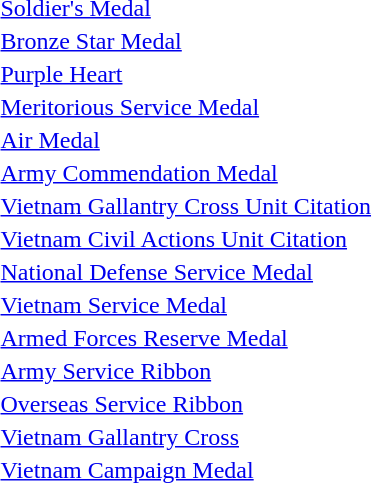<table>
<tr>
<td></td>
<td><a href='#'>Soldier's Medal</a></td>
</tr>
<tr>
<td></td>
<td><a href='#'>Bronze Star Medal</a></td>
</tr>
<tr>
<td></td>
<td><a href='#'>Purple Heart</a></td>
</tr>
<tr>
<td></td>
<td><a href='#'>Meritorious Service Medal</a></td>
</tr>
<tr>
<td></td>
<td><a href='#'>Air Medal</a></td>
</tr>
<tr>
<td></td>
<td><a href='#'>Army Commendation Medal</a></td>
</tr>
<tr>
<td></td>
<td><a href='#'>Vietnam Gallantry Cross Unit Citation</a></td>
</tr>
<tr>
<td></td>
<td><a href='#'>Vietnam Civil Actions Unit Citation</a></td>
</tr>
<tr>
<td></td>
<td><a href='#'>National Defense Service Medal</a></td>
</tr>
<tr>
<td></td>
<td><a href='#'>Vietnam Service Medal</a></td>
</tr>
<tr>
<td></td>
<td><a href='#'>Armed Forces Reserve Medal</a></td>
</tr>
<tr>
<td></td>
<td><a href='#'>Army Service Ribbon</a></td>
</tr>
<tr>
<td></td>
<td><a href='#'>Overseas Service Ribbon</a></td>
</tr>
<tr>
<td></td>
<td><a href='#'>Vietnam Gallantry Cross</a></td>
</tr>
<tr>
<td></td>
<td><a href='#'>Vietnam Campaign Medal</a></td>
</tr>
</table>
